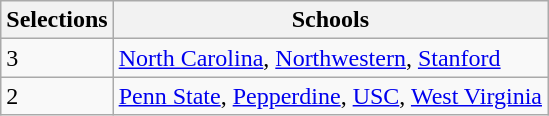<table class="wikitable sortable" style="text-align:left">
<tr>
<th>Selections</th>
<th class="unsortable">Schools</th>
</tr>
<tr>
<td>3</td>
<td><a href='#'>North Carolina</a>, <a href='#'>Northwestern</a>, <a href='#'>Stanford</a></td>
</tr>
<tr>
<td>2</td>
<td><a href='#'>Penn State</a>, <a href='#'>Pepperdine</a>, <a href='#'>USC</a>, <a href='#'>West Virginia</a></td>
</tr>
</table>
